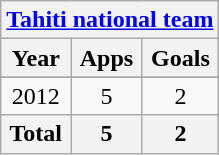<table class="wikitable" style="text-align:center">
<tr>
<th colspan=3><a href='#'>Tahiti national team</a></th>
</tr>
<tr>
<th>Year</th>
<th>Apps</th>
<th>Goals</th>
</tr>
<tr>
</tr>
<tr>
<td>2012</td>
<td>5</td>
<td>2</td>
</tr>
<tr>
<th>Total</th>
<th>5</th>
<th>2</th>
</tr>
</table>
